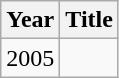<table class="wikitable">
<tr>
<th>Year</th>
<th>Title</th>
</tr>
<tr>
<td>2005</td>
<td></td>
</tr>
</table>
